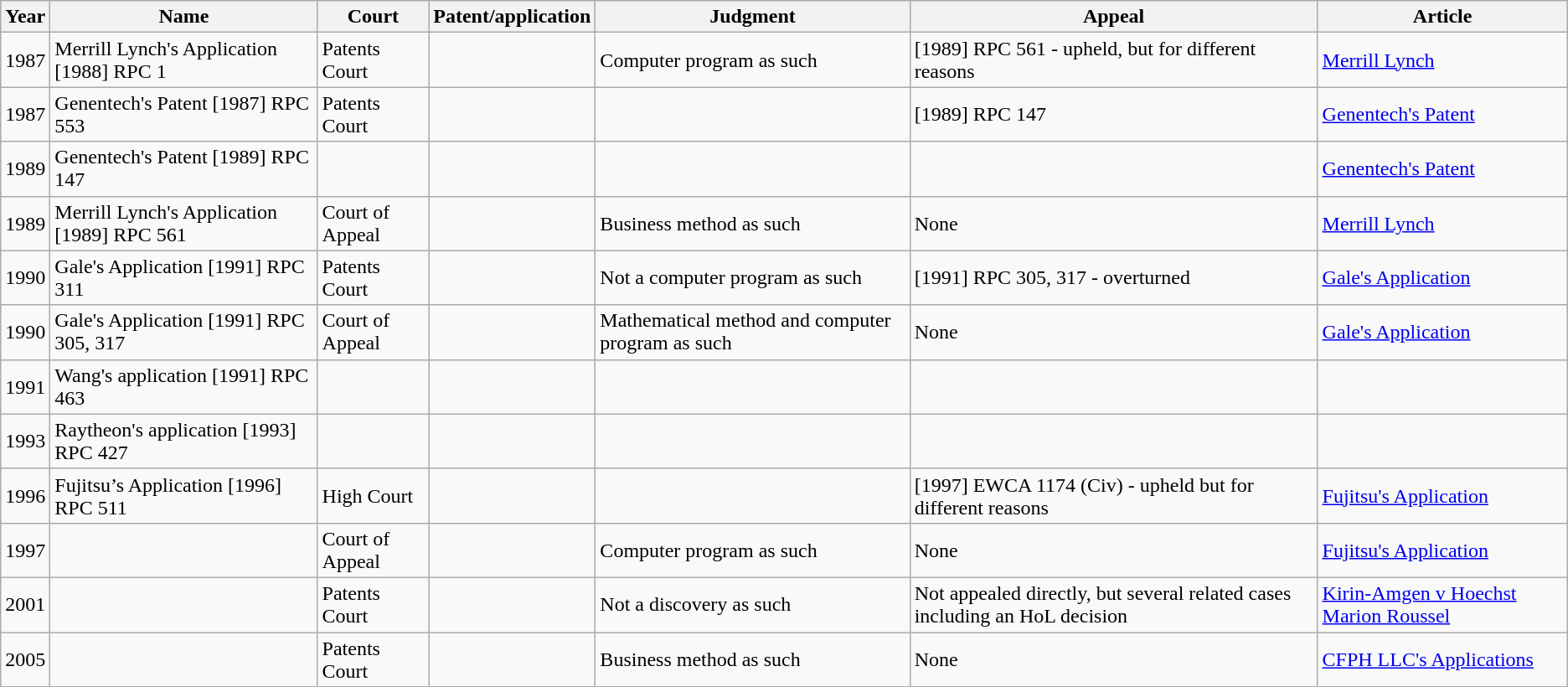<table class="wikitable sortable">
<tr>
<th>Year</th>
<th>Name</th>
<th>Court</th>
<th>Patent/application</th>
<th>Judgment</th>
<th>Appeal</th>
<th>Article</th>
</tr>
<tr>
<td>1987</td>
<td>Merrill Lynch's Application [1988] RPC 1</td>
<td>Patents Court</td>
<td></td>
<td>Computer program as such</td>
<td>[1989] RPC 561 - upheld, but for different reasons</td>
<td><a href='#'>Merrill Lynch</a></td>
</tr>
<tr>
<td>1987</td>
<td>Genentech's Patent [1987] RPC 553</td>
<td>Patents Court</td>
<td></td>
<td></td>
<td>[1989] RPC 147</td>
<td><a href='#'>Genentech's Patent</a></td>
</tr>
<tr>
<td>1989</td>
<td>Genentech's Patent [1989] RPC 147</td>
<td></td>
<td></td>
<td></td>
<td></td>
<td><a href='#'>Genentech's Patent</a></td>
</tr>
<tr>
<td>1989</td>
<td>Merrill Lynch's Application [1989] RPC 561</td>
<td>Court of Appeal</td>
<td></td>
<td>Business method as such</td>
<td>None</td>
<td><a href='#'>Merrill Lynch</a></td>
</tr>
<tr>
<td>1990</td>
<td>Gale's Application [1991] RPC 311</td>
<td>Patents Court</td>
<td></td>
<td>Not a computer program as such</td>
<td>[1991] RPC 305, 317 - overturned</td>
<td><a href='#'>Gale's Application</a></td>
</tr>
<tr>
<td>1990</td>
<td>Gale's Application [1991] RPC 305, 317</td>
<td>Court of Appeal</td>
<td></td>
<td>Mathematical method and computer program as such</td>
<td>None</td>
<td><a href='#'>Gale's Application</a></td>
</tr>
<tr>
<td>1991</td>
<td>Wang's application [1991] RPC 463</td>
<td></td>
<td></td>
<td></td>
<td></td>
<td></td>
</tr>
<tr>
<td>1993</td>
<td>Raytheon's application [1993] RPC 427</td>
<td></td>
<td></td>
<td></td>
<td></td>
<td></td>
</tr>
<tr>
<td>1996</td>
<td>Fujitsu’s Application [1996] RPC 511</td>
<td>High Court</td>
<td></td>
<td></td>
<td>[1997] EWCA 1174 (Civ) - upheld but for different reasons</td>
<td><a href='#'>Fujitsu's Application</a></td>
</tr>
<tr>
<td>1997</td>
<td></td>
<td>Court of Appeal</td>
<td></td>
<td>Computer program as such</td>
<td>None</td>
<td><a href='#'>Fujitsu's Application</a></td>
</tr>
<tr>
<td>2001</td>
<td></td>
<td>Patents Court</td>
<td></td>
<td>Not a discovery as such</td>
<td>Not appealed directly, but several related cases including an HoL decision</td>
<td><a href='#'>Kirin-Amgen v Hoechst Marion Roussel</a></td>
</tr>
<tr>
<td>2005</td>
<td></td>
<td>Patents Court</td>
<td></td>
<td>Business method as such</td>
<td>None</td>
<td><a href='#'>CFPH LLC's Applications</a></td>
</tr>
</table>
